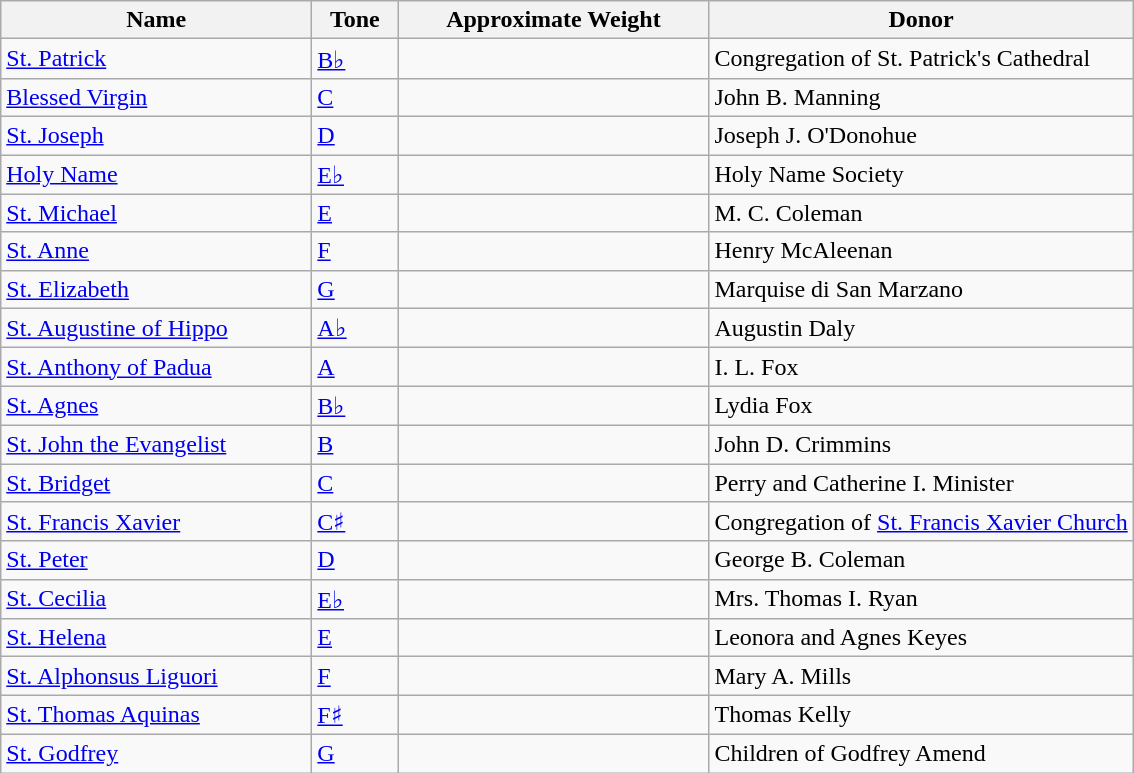<table class="wikitable">
<tr>
<th width="200">Name</th>
<th width="50">Tone</th>
<th width="200">Approximate Weight</th>
<th>Donor</th>
</tr>
<tr>
<td><a href='#'>St. Patrick</a></td>
<td><a href='#'>B♭</a></td>
<td></td>
<td>Congregation of St. Patrick's Cathedral</td>
</tr>
<tr>
<td><a href='#'>Blessed Virgin</a></td>
<td><a href='#'>C</a></td>
<td></td>
<td>John B. Manning</td>
</tr>
<tr>
<td><a href='#'>St. Joseph</a></td>
<td><a href='#'>D</a></td>
<td></td>
<td>Joseph J. O'Donohue</td>
</tr>
<tr>
<td><a href='#'>Holy Name</a></td>
<td><a href='#'>E♭</a></td>
<td></td>
<td>Holy Name Society</td>
</tr>
<tr>
<td><a href='#'>St. Michael</a></td>
<td><a href='#'>E</a></td>
<td></td>
<td>M. C. Coleman</td>
</tr>
<tr>
<td><a href='#'>St. Anne</a></td>
<td><a href='#'>F</a></td>
<td></td>
<td>Henry McAleenan</td>
</tr>
<tr>
<td><a href='#'>St. Elizabeth</a></td>
<td><a href='#'>G</a></td>
<td></td>
<td>Marquise di San Marzano</td>
</tr>
<tr>
<td><a href='#'>St. Augustine of Hippo</a></td>
<td><a href='#'>A♭</a></td>
<td></td>
<td>Augustin Daly</td>
</tr>
<tr>
<td><a href='#'>St. Anthony of Padua</a></td>
<td><a href='#'>A</a></td>
<td></td>
<td>I. L. Fox</td>
</tr>
<tr>
<td><a href='#'>St. Agnes</a></td>
<td><a href='#'>B♭</a></td>
<td></td>
<td>Lydia Fox</td>
</tr>
<tr>
<td><a href='#'>St. John the Evangelist</a></td>
<td><a href='#'>B</a></td>
<td></td>
<td>John D. Crimmins</td>
</tr>
<tr>
<td><a href='#'>St. Bridget</a></td>
<td><a href='#'>C</a></td>
<td></td>
<td>Perry and Catherine I. Minister</td>
</tr>
<tr>
<td><a href='#'>St. Francis Xavier</a></td>
<td><a href='#'>C♯</a></td>
<td></td>
<td>Congregation of <a href='#'>St. Francis Xavier Church</a></td>
</tr>
<tr>
<td><a href='#'>St. Peter</a></td>
<td><a href='#'>D</a></td>
<td></td>
<td>George B. Coleman</td>
</tr>
<tr>
<td><a href='#'>St. Cecilia</a></td>
<td><a href='#'>E♭</a></td>
<td></td>
<td>Mrs. Thomas I. Ryan</td>
</tr>
<tr>
<td><a href='#'>St. Helena</a></td>
<td><a href='#'>E</a></td>
<td></td>
<td>Leonora and Agnes Keyes</td>
</tr>
<tr>
<td><a href='#'>St. Alphonsus Liguori</a></td>
<td><a href='#'>F</a></td>
<td></td>
<td>Mary A. Mills</td>
</tr>
<tr>
<td><a href='#'>St. Thomas Aquinas</a></td>
<td><a href='#'>F♯</a></td>
<td></td>
<td>Thomas Kelly</td>
</tr>
<tr>
<td><a href='#'>St. Godfrey</a></td>
<td><a href='#'>G</a></td>
<td></td>
<td>Children of Godfrey Amend</td>
</tr>
</table>
